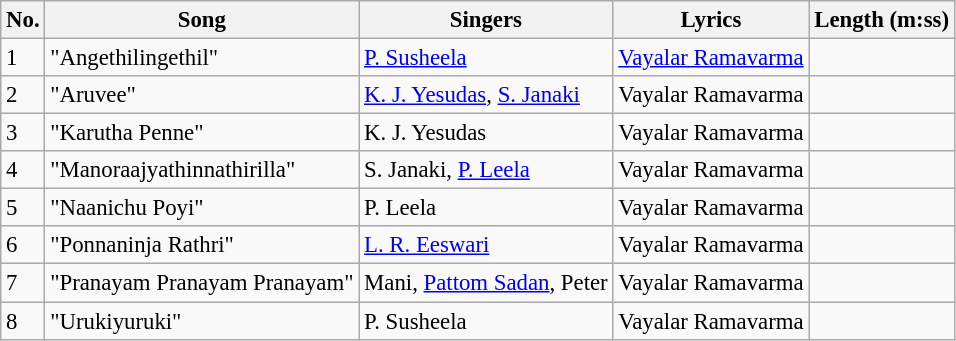<table class="wikitable" style="font-size:95%;">
<tr>
<th>No.</th>
<th>Song</th>
<th>Singers</th>
<th>Lyrics</th>
<th>Length (m:ss)</th>
</tr>
<tr>
<td>1</td>
<td>"Angethilingethil"</td>
<td><a href='#'>P. Susheela</a></td>
<td><a href='#'>Vayalar Ramavarma</a></td>
<td></td>
</tr>
<tr>
<td>2</td>
<td>"Aruvee"</td>
<td><a href='#'>K. J. Yesudas</a>, <a href='#'>S. Janaki</a></td>
<td>Vayalar Ramavarma</td>
<td></td>
</tr>
<tr>
<td>3</td>
<td>"Karutha Penne"</td>
<td>K. J. Yesudas</td>
<td>Vayalar Ramavarma</td>
<td></td>
</tr>
<tr>
<td>4</td>
<td>"Manoraajyathinnathirilla"</td>
<td>S. Janaki, <a href='#'>P. Leela</a></td>
<td>Vayalar Ramavarma</td>
<td></td>
</tr>
<tr>
<td>5</td>
<td>"Naanichu Poyi"</td>
<td>P. Leela</td>
<td>Vayalar Ramavarma</td>
<td></td>
</tr>
<tr>
<td>6</td>
<td>"Ponnaninja Rathri"</td>
<td><a href='#'>L. R. Eeswari</a></td>
<td>Vayalar Ramavarma</td>
<td></td>
</tr>
<tr>
<td>7</td>
<td>"Pranayam Pranayam Pranayam"</td>
<td>Mani, <a href='#'>Pattom Sadan</a>, Peter</td>
<td>Vayalar Ramavarma</td>
<td></td>
</tr>
<tr>
<td>8</td>
<td>"Urukiyuruki"</td>
<td>P. Susheela</td>
<td>Vayalar Ramavarma</td>
<td></td>
</tr>
</table>
